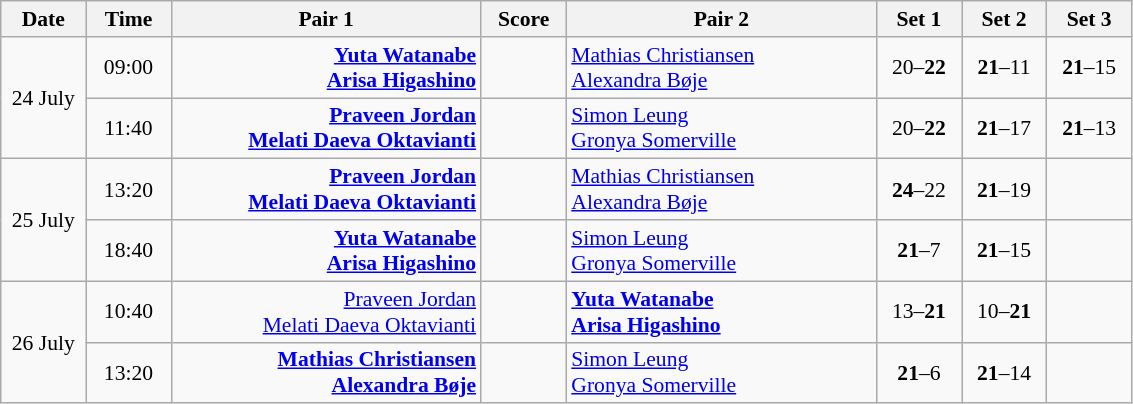<table class="wikitable" style="font-size:90%; text-align:center">
<tr>
<th width="50">Date</th>
<th width="50">Time</th>
<th width="200">Pair 1</th>
<th width="50">Score</th>
<th width="200">Pair 2</th>
<th width="50">Set 1</th>
<th width="50">Set 2</th>
<th width="50">Set 3</th>
</tr>
<tr>
<td rowspan="2">24 July</td>
<td>09:00</td>
<td align="right"><strong><a href='#'>Yuta Watanabe</a> <br><a href='#'>Arisa Higashino</a> </strong></td>
<td> </td>
<td align="left"> <a href='#'>Mathias Christiansen</a><br> <a href='#'>Alexandra Bøje</a></td>
<td>20–<strong>22</strong></td>
<td><strong>21</strong>–11</td>
<td><strong>21</strong>–15</td>
</tr>
<tr>
<td>11:40</td>
<td align="right"><strong><a href='#'>Praveen Jordan</a> <br><a href='#'>Melati Daeva Oktavianti</a> </strong></td>
<td> </td>
<td align="left"> <a href='#'>Simon Leung</a><br> <a href='#'>Gronya Somerville</a></td>
<td>20–<strong>22</strong></td>
<td><strong>21</strong>–17</td>
<td><strong>21</strong>–13</td>
</tr>
<tr>
<td rowspan="2">25 July</td>
<td>13:20</td>
<td align="right"><strong><a href='#'>Praveen Jordan</a> <br><a href='#'>Melati Daeva Oktavianti</a> </strong></td>
<td> </td>
<td align="left"> <a href='#'>Mathias Christiansen</a><br> <a href='#'>Alexandra Bøje</a></td>
<td><strong>24</strong>–22</td>
<td><strong>21</strong>–19</td>
<td></td>
</tr>
<tr>
<td>18:40</td>
<td align="right"><strong><a href='#'>Yuta Watanabe</a> <br><a href='#'>Arisa Higashino</a> </strong></td>
<td> </td>
<td align="left"> <a href='#'>Simon Leung</a><br> <a href='#'>Gronya Somerville</a></td>
<td><strong>21</strong>–7</td>
<td><strong>21</strong>–15</td>
<td></td>
</tr>
<tr>
<td rowspan="2">26 July</td>
<td>10:40</td>
<td align="right"><a href='#'>Praveen Jordan</a> <br><a href='#'>Melati Daeva Oktavianti</a> </td>
<td> </td>
<td align="left"><strong> <a href='#'>Yuta Watanabe</a><br> <a href='#'>Arisa Higashino</a></strong></td>
<td>13–<strong>21</strong></td>
<td>10–<strong>21</strong></td>
<td></td>
</tr>
<tr>
<td>13:20</td>
<td align="right"><strong><a href='#'>Mathias Christiansen</a> <br><a href='#'>Alexandra Bøje</a> </strong></td>
<td> </td>
<td align="left"> <a href='#'>Simon Leung</a><br> <a href='#'>Gronya Somerville</a></td>
<td><strong>21</strong>–6</td>
<td><strong>21</strong>–14</td>
<td></td>
</tr>
</table>
